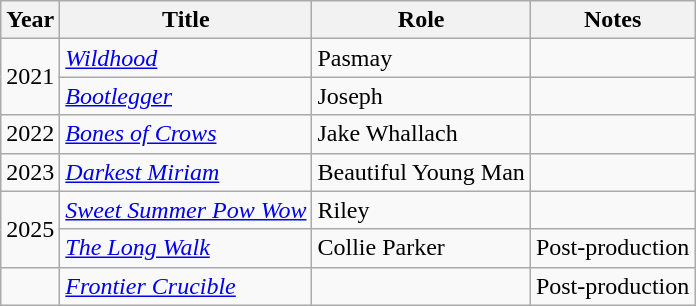<table class="wikitable">
<tr>
<th>Year</th>
<th>Title</th>
<th>Role</th>
<th>Notes</th>
</tr>
<tr>
<td rowspan="2">2021</td>
<td><em><a href='#'>Wildhood</a></em></td>
<td>Pasmay</td>
<td></td>
</tr>
<tr>
<td><em><a href='#'>Bootlegger</a></em></td>
<td>Joseph</td>
<td></td>
</tr>
<tr>
<td>2022</td>
<td><em><a href='#'>Bones of Crows</a></em></td>
<td>Jake Whallach</td>
<td></td>
</tr>
<tr>
<td>2023</td>
<td><em><a href='#'>Darkest Miriam</a></em></td>
<td>Beautiful Young Man</td>
<td></td>
</tr>
<tr>
<td rowspan="2">2025</td>
<td><em><a href='#'>Sweet Summer Pow Wow</a></em></td>
<td>Riley</td>
<td></td>
</tr>
<tr>
<td><em><a href='#'>The Long Walk</a></em></td>
<td>Collie Parker</td>
<td>Post-production</td>
</tr>
<tr>
<td></td>
<td><em><a href='#'>Frontier Crucible</a></em></td>
<td></td>
<td>Post-production</td>
</tr>
</table>
